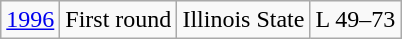<table class="wikitable">
<tr align="center">
<td><a href='#'>1996</a></td>
<td>First round</td>
<td>Illinois State</td>
<td>L 49–73</td>
</tr>
</table>
